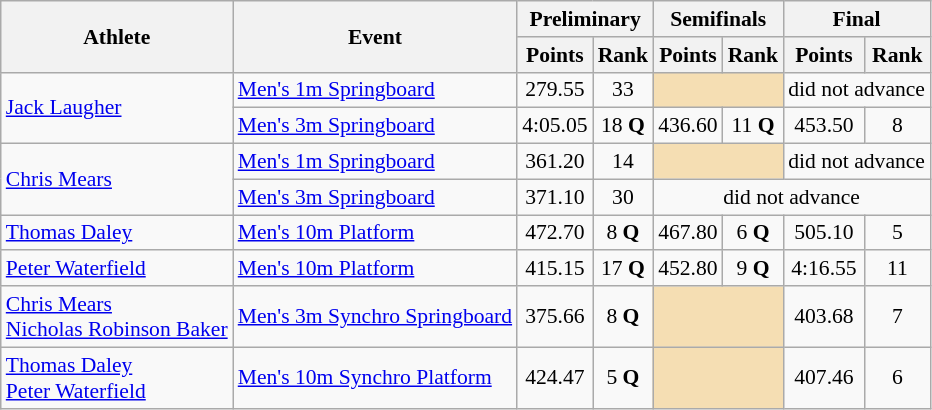<table class=wikitable style="font-size:90%">
<tr>
<th rowspan="2">Athlete</th>
<th rowspan="2">Event</th>
<th colspan="2">Preliminary</th>
<th colspan="2">Semifinals</th>
<th colspan="2">Final</th>
</tr>
<tr>
<th>Points</th>
<th>Rank</th>
<th>Points</th>
<th>Rank</th>
<th>Points</th>
<th>Rank</th>
</tr>
<tr>
<td rowspan="2"><a href='#'>Jack Laugher</a></td>
<td><a href='#'>Men's 1m Springboard</a></td>
<td align=center>279.55</td>
<td align=center>33</td>
<td colspan="2" style="background:wheat;"></td>
<td style="text-align:center;" colspan="2">did not advance</td>
</tr>
<tr>
<td><a href='#'>Men's 3m Springboard</a></td>
<td align=center>4:05.05</td>
<td align=center>18 <strong>Q</strong></td>
<td align=center>436.60</td>
<td align=center>11 <strong>Q</strong></td>
<td align=center>453.50</td>
<td align=center>8</td>
</tr>
<tr>
<td rowspan="2"><a href='#'>Chris Mears</a></td>
<td><a href='#'>Men's 1m Springboard</a></td>
<td align=center>361.20</td>
<td align=center>14</td>
<td colspan="2" style="background:wheat;"></td>
<td style="text-align:center;" colspan="2">did not advance</td>
</tr>
<tr>
<td><a href='#'>Men's 3m Springboard</a></td>
<td align=center>371.10</td>
<td align=center>30</td>
<td align=center colspan=4>did not advance</td>
</tr>
<tr>
<td><a href='#'>Thomas Daley</a></td>
<td><a href='#'>Men's 10m Platform</a></td>
<td align=center>472.70</td>
<td align=center>8 <strong>Q</strong></td>
<td align=center>467.80</td>
<td align=center>6 <strong>Q</strong></td>
<td align=center>505.10</td>
<td align=center>5</td>
</tr>
<tr>
<td><a href='#'>Peter Waterfield</a></td>
<td><a href='#'>Men's 10m Platform</a></td>
<td align=center>415.15</td>
<td align=center>17 <strong>Q</strong></td>
<td align=center>452.80</td>
<td align=center>9 <strong>Q</strong></td>
<td align=center>4:16.55</td>
<td align=center>11</td>
</tr>
<tr>
<td><a href='#'>Chris Mears</a><br><a href='#'>Nicholas Robinson Baker</a></td>
<td><a href='#'>Men's 3m Synchro Springboard</a></td>
<td align=center>375.66</td>
<td align=center>8 <strong>Q</strong></td>
<td colspan="2" style="background:wheat;"></td>
<td align=center>403.68</td>
<td align=center>7</td>
</tr>
<tr>
<td><a href='#'>Thomas Daley</a><br><a href='#'>Peter Waterfield</a></td>
<td><a href='#'>Men's 10m Synchro Platform</a></td>
<td align=center>424.47</td>
<td align=center>5 <strong>Q</strong></td>
<td colspan="2" style="background:wheat;"></td>
<td align=center>407.46</td>
<td align=center>6</td>
</tr>
</table>
